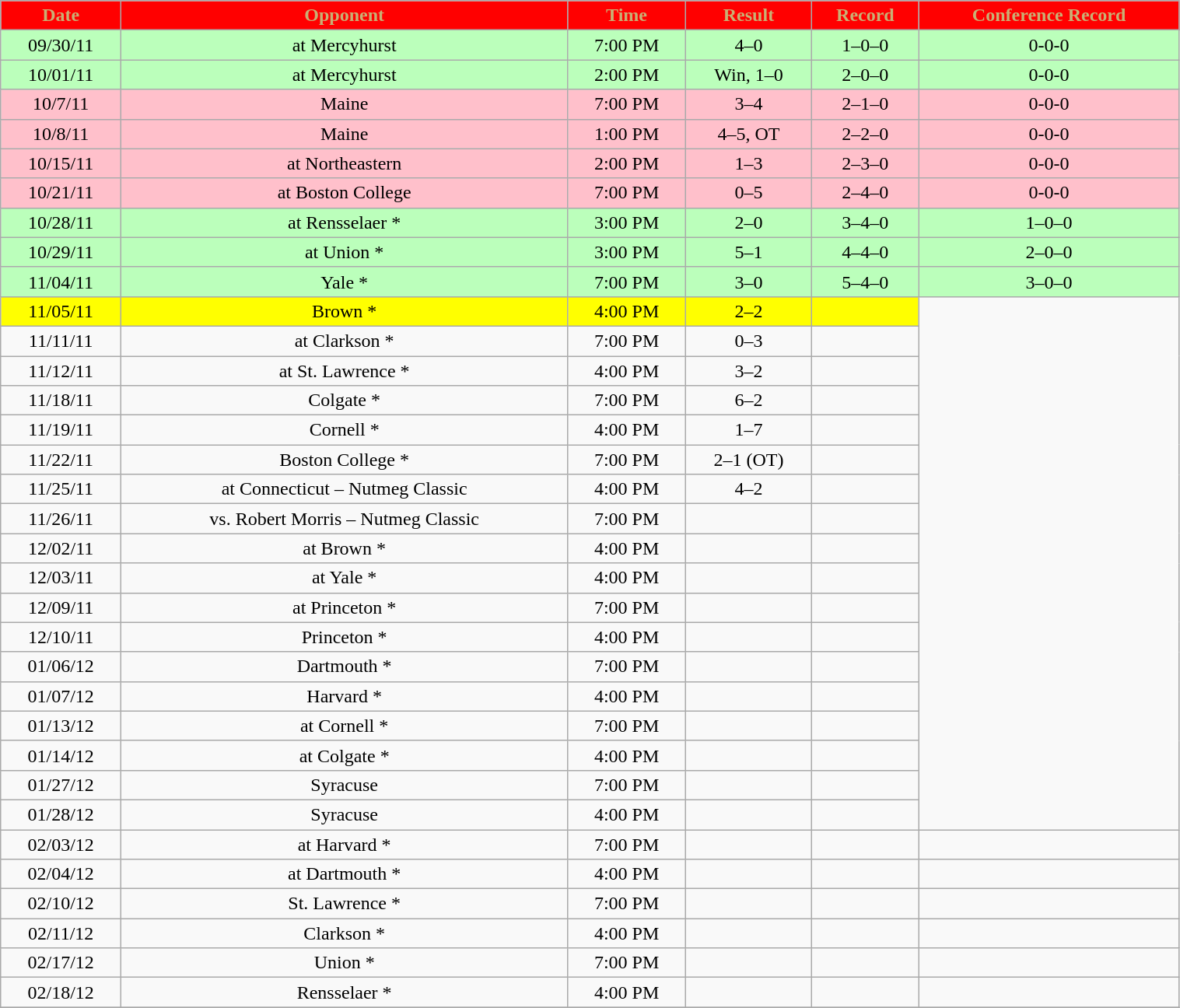<table class="wikitable" width="80%">
<tr align="center"  style=" background:red;color:#c9b074;">
<td><strong>Date</strong></td>
<td><strong>Opponent</strong></td>
<td><strong>Time</strong></td>
<td><strong>Result</strong></td>
<td><strong>Record</strong></td>
<td><strong>Conference Record</strong></td>
</tr>
<tr align="center" bgcolor="bbffbb">
<td>09/30/11</td>
<td>at Mercyhurst</td>
<td>7:00 PM</td>
<td>4–0</td>
<td>1–0–0</td>
<td>0-0-0</td>
</tr>
<tr align="center" bgcolor="bbffbb">
<td>10/01/11</td>
<td>at Mercyhurst</td>
<td>2:00 PM</td>
<td>Win, 1–0</td>
<td>2–0–0</td>
<td>0-0-0</td>
</tr>
<tr align="center" bgcolor="pink">
<td>10/7/11</td>
<td>Maine</td>
<td>7:00 PM</td>
<td>3–4</td>
<td>2–1–0</td>
<td>0-0-0</td>
</tr>
<tr align="center" bgcolor="pink">
<td>10/8/11</td>
<td>Maine</td>
<td>1:00 PM</td>
<td>4–5, OT</td>
<td>2–2–0</td>
<td>0-0-0</td>
</tr>
<tr align="center" bgcolor="pink">
<td>10/15/11</td>
<td>at Northeastern</td>
<td>2:00 PM</td>
<td>1–3</td>
<td>2–3–0</td>
<td>0-0-0</td>
</tr>
<tr align="center" bgcolor="pink">
<td>10/21/11</td>
<td>at Boston College</td>
<td>7:00 PM</td>
<td>0–5</td>
<td>2–4–0</td>
<td>0-0-0</td>
</tr>
<tr align="center" bgcolor="bbffbb">
<td>10/28/11</td>
<td>at Rensselaer *</td>
<td>3:00 PM</td>
<td>2–0</td>
<td>3–4–0</td>
<td>1–0–0</td>
</tr>
<tr align="center" bgcolor="bbffbb">
<td>10/29/11</td>
<td>at Union *</td>
<td>3:00 PM</td>
<td>5–1</td>
<td>4–4–0</td>
<td>2–0–0</td>
</tr>
<tr align="center" bgcolor="bbffbb">
<td>11/04/11</td>
<td>Yale *</td>
<td>7:00 PM</td>
<td>3–0</td>
<td>5–4–0</td>
<td>3–0–0</td>
</tr>
<tr align="center" bgcolor="yellow">
<td>11/05/11</td>
<td>Brown *</td>
<td>4:00 PM</td>
<td>2–2</td>
<td></td>
</tr>
<tr align="center" bgcolor="">
<td>11/11/11</td>
<td>at Clarkson *</td>
<td>7:00 PM</td>
<td>0–3</td>
<td></td>
</tr>
<tr align="center" bgcolor="">
<td>11/12/11</td>
<td>at St. Lawrence *</td>
<td>4:00 PM</td>
<td>3–2</td>
<td></td>
</tr>
<tr align="center" bgcolor="">
<td>11/18/11</td>
<td>Colgate *</td>
<td>7:00 PM</td>
<td>6–2</td>
<td></td>
</tr>
<tr align="center" bgcolor="">
<td>11/19/11</td>
<td>Cornell *</td>
<td>4:00 PM</td>
<td>1–7</td>
<td></td>
</tr>
<tr align="center" bgcolor="">
<td>11/22/11</td>
<td>Boston College *</td>
<td>7:00 PM</td>
<td>2–1 (OT)</td>
<td></td>
</tr>
<tr align="center" bgcolor="">
<td>11/25/11</td>
<td>at Connecticut – Nutmeg Classic</td>
<td>4:00 PM</td>
<td>4–2</td>
<td></td>
</tr>
<tr align="center" bgcolor="">
<td>11/26/11</td>
<td>vs. Robert Morris – Nutmeg Classic</td>
<td>7:00 PM</td>
<td></td>
<td></td>
</tr>
<tr align="center" bgcolor="">
<td>12/02/11</td>
<td>at Brown *</td>
<td>4:00 PM</td>
<td></td>
<td></td>
</tr>
<tr align="center" bgcolor="">
<td>12/03/11</td>
<td>at Yale *</td>
<td>4:00 PM</td>
<td></td>
<td></td>
</tr>
<tr align="center" bgcolor="">
<td>12/09/11</td>
<td>at Princeton *</td>
<td>7:00 PM</td>
<td></td>
<td></td>
</tr>
<tr align="center" bgcolor="">
<td>12/10/11</td>
<td>Princeton *</td>
<td>4:00 PM</td>
<td></td>
<td></td>
</tr>
<tr align="center" bgcolor="">
<td>01/06/12</td>
<td>Dartmouth *</td>
<td>7:00 PM</td>
<td></td>
<td></td>
</tr>
<tr align="center" bgcolor="">
<td>01/07/12</td>
<td>Harvard *</td>
<td>4:00 PM</td>
<td></td>
<td></td>
</tr>
<tr align="center" bgcolor="">
<td>01/13/12</td>
<td>at Cornell *</td>
<td>7:00 PM</td>
<td></td>
<td></td>
</tr>
<tr align="center" bgcolor="">
<td>01/14/12</td>
<td>at Colgate *</td>
<td>4:00 PM</td>
<td></td>
<td></td>
</tr>
<tr align="center" bgcolor="">
<td>01/27/12</td>
<td>Syracuse</td>
<td>7:00 PM</td>
<td></td>
<td></td>
</tr>
<tr align="center" bgcolor="">
<td>01/28/12</td>
<td>Syracuse</td>
<td>4:00 PM</td>
<td></td>
<td></td>
</tr>
<tr align="center" bgcolor="">
<td>02/03/12</td>
<td>at Harvard *</td>
<td>7:00 PM</td>
<td></td>
<td></td>
<td></td>
</tr>
<tr align="center" bgcolor="">
<td>02/04/12</td>
<td>at Dartmouth *</td>
<td>4:00 PM</td>
<td></td>
<td></td>
<td></td>
</tr>
<tr align="center" bgcolor="">
<td>02/10/12</td>
<td>St. Lawrence *</td>
<td>7:00 PM</td>
<td></td>
<td></td>
<td></td>
</tr>
<tr align="center" bgcolor="">
<td>02/11/12</td>
<td>Clarkson *</td>
<td>4:00 PM</td>
<td></td>
<td></td>
<td></td>
</tr>
<tr align="center" bgcolor="">
<td>02/17/12</td>
<td>Union *</td>
<td>7:00 PM</td>
<td></td>
<td></td>
<td></td>
</tr>
<tr align="center" bgcolor="">
<td>02/18/12</td>
<td>Rensselaer *</td>
<td>4:00 PM</td>
<td></td>
<td></td>
<td></td>
</tr>
<tr align="center" bgcolor="">
</tr>
</table>
